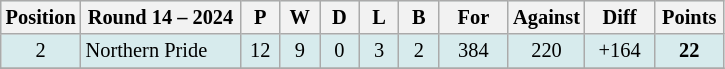<table class="wikitable" style="text-align:center; font-size:85%;">
<tr style="background: #d7ebed;">
<th width="40" abbr="Position">Position</th>
<th width="100">Round 14 – 2024</th>
<th width="20" abbr="Played">P</th>
<th width="20" abbr="Won">W</th>
<th width="20" abbr="Drawn">D</th>
<th width="20" abbr="Lost">L</th>
<th width="20" abbr="Bye">B</th>
<th width="40" abbr="Points for">For</th>
<th width="40" abbr="Points against">Against</th>
<th width="40" abbr="Points difference">Diff</th>
<th width="40" abbr="Points">Points</th>
</tr>
<tr style="background: #d7ebed;">
<td>2</td>
<td style="text-align:left;"> Northern Pride</td>
<td>12</td>
<td>9</td>
<td>0</td>
<td>3</td>
<td>2</td>
<td>384</td>
<td>220</td>
<td>+164</td>
<td><strong>22</strong></td>
</tr>
<tr>
</tr>
</table>
